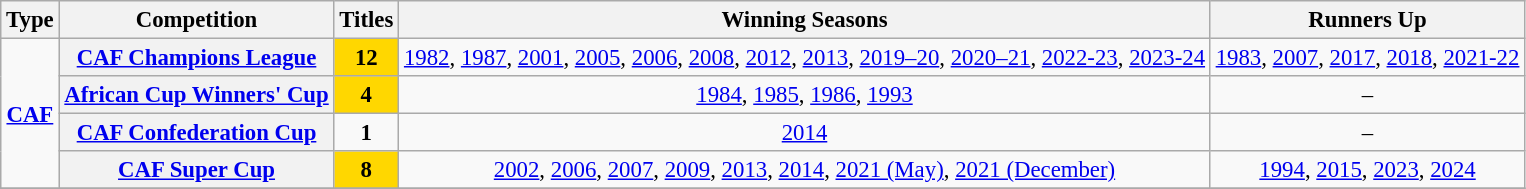<table class="wikitable plainrowheaders" style="font-size:95%; text-align:center">
<tr>
<th>Type</th>
<th>Competition</th>
<th>Titles</th>
<th>Winning Seasons</th>
<th>Runners Up</th>
</tr>
<tr>
<td rowspan="4"><strong><a href='#'>CAF</a></strong></td>
<th scope=col><a href='#'>CAF Champions League</a></th>
<td bgcolor="gold"><strong>12</strong></td>
<td><a href='#'>1982</a>, <a href='#'>1987</a>, <a href='#'>2001</a>, <a href='#'>2005</a>, <a href='#'>2006</a>, <a href='#'>2008</a>, <a href='#'>2012</a>, <a href='#'>2013</a>, <a href='#'>2019–20</a>, <a href='#'>2020–21</a>, <a href='#'>2022-23</a>, <a href='#'>2023-24</a></td>
<td><a href='#'>1983</a>, <a href='#'>2007</a>, <a href='#'>2017</a>, <a href='#'>2018</a>, <a href='#'>2021-22</a></td>
</tr>
<tr>
<th scope=col><a href='#'>African Cup Winners' Cup</a></th>
<td bgcolor="gold"><strong>4</strong></td>
<td><a href='#'>1984</a>, <a href='#'>1985</a>, <a href='#'>1986</a>, <a href='#'>1993</a></td>
<td>–</td>
</tr>
<tr>
<th scope=col><a href='#'>CAF Confederation Cup</a></th>
<td><strong>1</strong></td>
<td><a href='#'>2014</a></td>
<td>–</td>
</tr>
<tr>
<th scope=col><a href='#'>CAF Super Cup</a></th>
<td bgcolor="gold"><strong>8</strong></td>
<td><a href='#'>2002</a>, <a href='#'>2006</a>, <a href='#'>2007</a>, <a href='#'>2009</a>, <a href='#'>2013</a>, <a href='#'>2014</a>, <a href='#'>2021 (May)</a>, <a href='#'>2021 (December)</a></td>
<td><a href='#'>1994</a>, <a href='#'>2015</a>, <a href='#'>2023</a>, <a href='#'>2024</a></td>
</tr>
<tr>
</tr>
</table>
